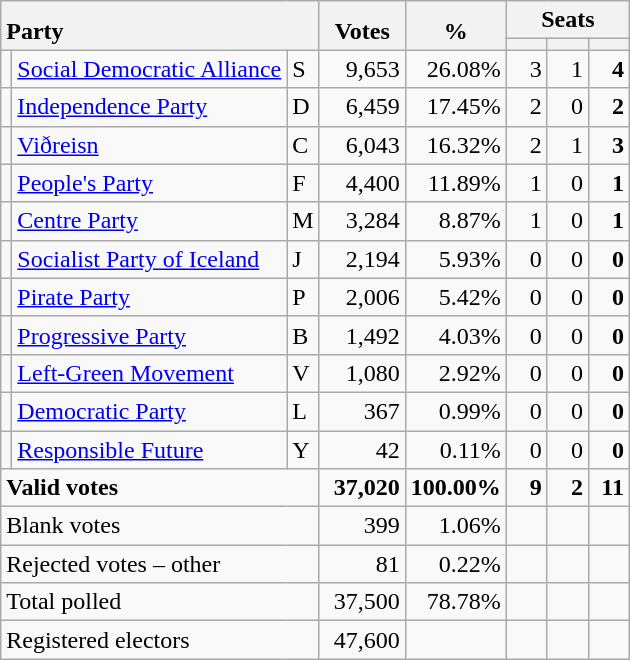<table class="wikitable" border="1" style="text-align:right;">
<tr>
<th style="text-align:left;" valign=bottom rowspan=2 colspan=3>Party</th>
<th align=center valign=bottom rowspan=2 width="50">Votes</th>
<th align=center valign=bottom rowspan=2 width="50">%</th>
<th colspan=3>Seats</th>
</tr>
<tr>
<th align=center valign=bottom width="20"><small></small></th>
<th align=center valign=bottom width="20"><small><a href='#'></a></small></th>
<th align=center valign=bottom width="20"><small></small></th>
</tr>
<tr>
<td></td>
<td align=left style="white-space: nowrap;"><a href='#'>Social Democratic Alliance</a></td>
<td align=left>S</td>
<td>9,653</td>
<td>26.08%</td>
<td>3</td>
<td>1</td>
<td><strong>4</strong></td>
</tr>
<tr>
<td></td>
<td align=left><a href='#'>Independence Party</a></td>
<td align=left>D</td>
<td>6,459</td>
<td>17.45%</td>
<td>2</td>
<td>0</td>
<td><strong>2</strong></td>
</tr>
<tr>
<td></td>
<td align=left><a href='#'>Viðreisn</a></td>
<td align=left>C</td>
<td>6,043</td>
<td>16.32%</td>
<td>2</td>
<td>1</td>
<td><strong>3</strong></td>
</tr>
<tr>
<td></td>
<td align=left><a href='#'>People's Party</a></td>
<td align=left>F</td>
<td>4,400</td>
<td>11.89%</td>
<td>1</td>
<td>0</td>
<td><strong>1</strong></td>
</tr>
<tr>
<td></td>
<td align=left><a href='#'>Centre Party</a></td>
<td align=left>M</td>
<td>3,284</td>
<td>8.87%</td>
<td>1</td>
<td>0</td>
<td><strong>1</strong></td>
</tr>
<tr>
<td></td>
<td align=left><a href='#'>Socialist Party of Iceland</a></td>
<td align=left>J</td>
<td>2,194</td>
<td>5.93%</td>
<td>0</td>
<td>0</td>
<td><strong>0</strong></td>
</tr>
<tr>
<td></td>
<td align=left><a href='#'>Pirate Party</a></td>
<td align=left>P</td>
<td>2,006</td>
<td>5.42%</td>
<td>0</td>
<td>0</td>
<td><strong>0</strong></td>
</tr>
<tr>
<td></td>
<td align=left><a href='#'>Progressive Party</a></td>
<td align=left>B</td>
<td>1,492</td>
<td>4.03%</td>
<td>0</td>
<td>0</td>
<td><strong>0</strong></td>
</tr>
<tr>
<td></td>
<td align=left><a href='#'>Left-Green Movement</a></td>
<td align=left>V</td>
<td>1,080</td>
<td>2.92%</td>
<td>0</td>
<td>0</td>
<td><strong>0</strong></td>
</tr>
<tr>
<td></td>
<td align=left><a href='#'>Democratic Party</a></td>
<td align=left>L</td>
<td>367</td>
<td>0.99%</td>
<td>0</td>
<td>0</td>
<td><strong>0</strong></td>
</tr>
<tr>
<td></td>
<td align=left><a href='#'>Responsible Future</a></td>
<td align=left>Y</td>
<td>42</td>
<td>0.11%</td>
<td>0</td>
<td>0</td>
<td><strong>0</strong></td>
</tr>
<tr style="font-weight:bold">
<td align=left colspan=3>Valid votes</td>
<td>37,020</td>
<td>100.00%</td>
<td>9</td>
<td>2</td>
<td>11</td>
</tr>
<tr>
<td align=left colspan=3>Blank votes</td>
<td>399</td>
<td>1.06%</td>
<td></td>
<td></td>
<td></td>
</tr>
<tr>
<td align=left colspan=3>Rejected votes – other</td>
<td>81</td>
<td>0.22%</td>
<td></td>
<td></td>
<td></td>
</tr>
<tr>
<td align=left colspan=3>Total polled</td>
<td>37,500</td>
<td>78.78%</td>
<td></td>
<td></td>
<td></td>
</tr>
<tr>
<td align=left colspan=3>Registered electors</td>
<td>47,600</td>
<td></td>
<td></td>
<td></td>
<td></td>
</tr>
</table>
